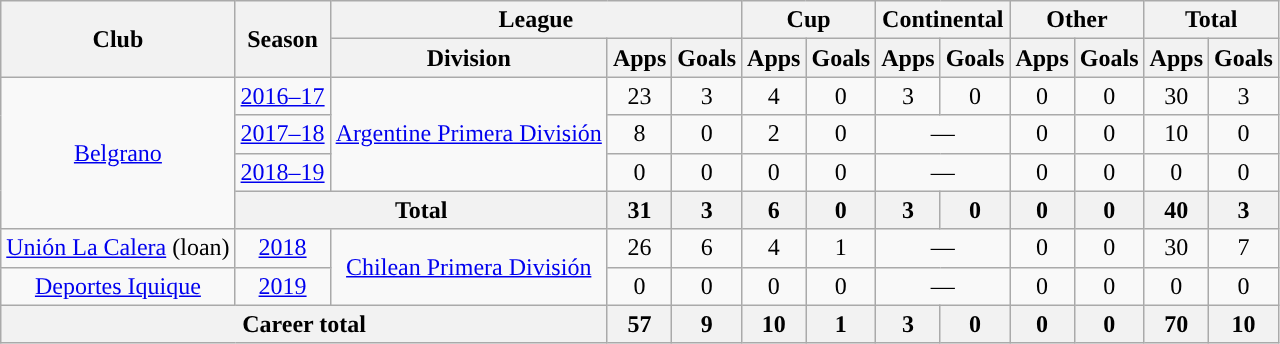<table class="wikitable" style="text-align:center">
<tr>
<th rowspan="2">Club</th>
<th rowspan="2">Season</th>
<th colspan="3">League</th>
<th colspan="2">Cup</th>
<th colspan="2">Continental</th>
<th colspan="2">Other</th>
<th colspan="2">Total</th>
</tr>
<tr>
<th>Division</th>
<th>Apps</th>
<th>Goals</th>
<th>Apps</th>
<th>Goals</th>
<th>Apps</th>
<th>Goals</th>
<th>Apps</th>
<th>Goals</th>
<th>Apps</th>
<th>Goals</th>
</tr>
<tr>
<td rowspan="4"><a href='#'>Belgrano</a></td>
<td><a href='#'>2016–17</a></td>
<td rowspan="3"><a href='#'>Argentine Primera División</a></td>
<td>23</td>
<td>3</td>
<td>4</td>
<td>0</td>
<td>3</td>
<td>0</td>
<td>0</td>
<td>0</td>
<td>30</td>
<td>3</td>
</tr>
<tr>
<td><a href='#'>2017–18</a></td>
<td>8</td>
<td>0</td>
<td>2</td>
<td>0</td>
<td colspan="2">—</td>
<td>0</td>
<td>0</td>
<td>10</td>
<td>0</td>
</tr>
<tr>
<td><a href='#'>2018–19</a></td>
<td>0</td>
<td>0</td>
<td>0</td>
<td>0</td>
<td colspan="2">—</td>
<td>0</td>
<td>0</td>
<td>0</td>
<td>0</td>
</tr>
<tr>
<th colspan="2">Total</th>
<th>31</th>
<th>3</th>
<th>6</th>
<th>0</th>
<th>3</th>
<th>0</th>
<th>0</th>
<th>0</th>
<th>40</th>
<th>3</th>
</tr>
<tr>
<td rowspan="1"><a href='#'>Unión La Calera</a> (loan)</td>
<td><a href='#'>2018</a></td>
<td rowspan="2"><a href='#'>Chilean Primera División</a></td>
<td>26</td>
<td>6</td>
<td>4</td>
<td>1</td>
<td colspan="2">—</td>
<td>0</td>
<td>0</td>
<td>30</td>
<td>7</td>
</tr>
<tr>
<td rowspan="1"><a href='#'>Deportes Iquique</a></td>
<td><a href='#'>2019</a></td>
<td>0</td>
<td>0</td>
<td>0</td>
<td>0</td>
<td colspan="2">—</td>
<td>0</td>
<td>0</td>
<td>0</td>
<td>0</td>
</tr>
<tr>
<th colspan="3">Career total</th>
<th>57</th>
<th>9</th>
<th>10</th>
<th>1</th>
<th>3</th>
<th>0</th>
<th>0</th>
<th>0</th>
<th>70</th>
<th>10</th>
</tr>
</table>
